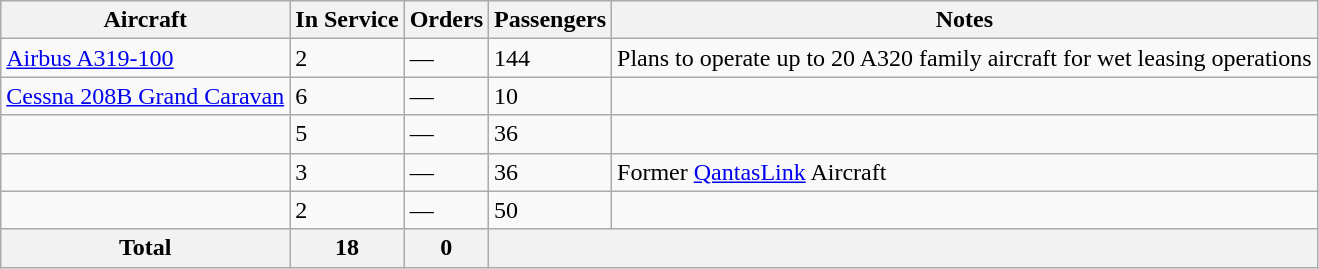<table class="wikitable">
<tr>
<th>Aircraft</th>
<th>In Service</th>
<th>Orders</th>
<th>Passengers</th>
<th>Notes</th>
</tr>
<tr>
<td><a href='#'>Airbus A319-100</a></td>
<td>2</td>
<td>—</td>
<td>144</td>
<td>Plans to operate up to 20 A320 family aircraft for wet leasing operations</td>
</tr>
<tr>
<td><a href='#'>Cessna 208B Grand Caravan</a></td>
<td>6</td>
<td>—</td>
<td>10</td>
<td></td>
</tr>
<tr>
<td></td>
<td>5</td>
<td>—</td>
<td>36</td>
<td></td>
</tr>
<tr>
<td></td>
<td>3</td>
<td>—</td>
<td>36</td>
<td>Former <a href='#'>QantasLink</a> Aircraft</td>
</tr>
<tr>
<td></td>
<td>2</td>
<td>—</td>
<td>50</td>
<td></td>
</tr>
<tr>
<th>Total</th>
<th>18</th>
<th>0</th>
<th colspan="2"></th>
</tr>
</table>
